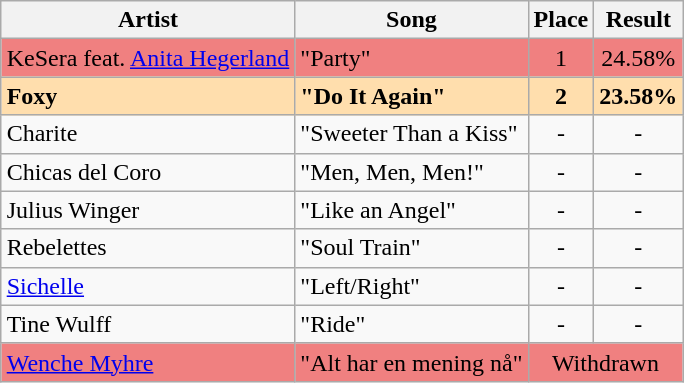<table class="sortable wikitable" style="margin: 1em auto 1em auto; text-align:center">
<tr>
<th>Artist</th>
<th>Song</th>
<th>Place</th>
<th>Result</th>
</tr>
<tr bgcolor="#F08080">
<td style="text-align:left;">KeSera feat. <a href='#'>Anita Hegerland</a></td>
<td style="text-align:left;">"Party"</td>
<td>1</td>
<td>24.58%</td>
</tr>
<tr style="font-weight:bold; background:navajowhite;">
<td style="text-align:left;">Foxy</td>
<td style="text-align:left;">"Do It Again"</td>
<td>2</td>
<td>23.58%</td>
</tr>
<tr>
<td style="text-align:left;">Charite</td>
<td style="text-align:left;">"Sweeter Than a Kiss"</td>
<td>-</td>
<td>-</td>
</tr>
<tr>
<td style="text-align:left;">Chicas del Coro</td>
<td style="text-align:left;">"Men, Men, Men!"</td>
<td>-</td>
<td>-</td>
</tr>
<tr>
<td style="text-align:left;">Julius Winger</td>
<td style="text-align:left;">"Like an Angel"</td>
<td>-</td>
<td>-</td>
</tr>
<tr>
<td style="text-align:left;">Rebelettes</td>
<td style="text-align:left;">"Soul Train"</td>
<td>-</td>
<td>-</td>
</tr>
<tr>
<td style="text-align:left;"><a href='#'>Sichelle</a></td>
<td style="text-align:left;">"Left/Right"</td>
<td>-</td>
<td>-</td>
</tr>
<tr>
<td style="text-align:left;">Tine Wulff</td>
<td style="text-align:left;">"Ride"</td>
<td>-</td>
<td>-</td>
</tr>
<tr bgcolor="#F08080">
<td style="text-align:left;"><a href='#'>Wenche Myhre</a></td>
<td style="text-align:left;">"Alt har en mening nå"</td>
<td colspan="2">Withdrawn</td>
</tr>
</table>
